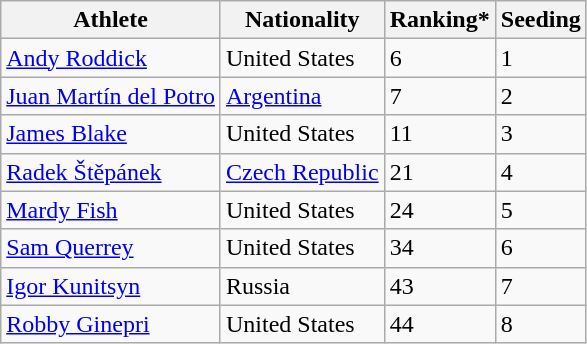<table class="wikitable" border="1">
<tr>
<th>Athlete</th>
<th>Nationality</th>
<th>Ranking*</th>
<th>Seeding</th>
</tr>
<tr>
<td><a href='#'>Andy Roddick</a></td>
<td> United States</td>
<td>6</td>
<td>1</td>
</tr>
<tr>
<td><a href='#'>Juan Martín del Potro</a></td>
<td> <a href='#'>Argentina</a></td>
<td>7</td>
<td>2</td>
</tr>
<tr>
<td><a href='#'>James Blake</a></td>
<td> United States</td>
<td>11</td>
<td>3</td>
</tr>
<tr>
<td><a href='#'>Radek Štěpánek</a></td>
<td> <a href='#'>Czech Republic</a></td>
<td>21</td>
<td>4</td>
</tr>
<tr>
<td><a href='#'>Mardy Fish</a></td>
<td> United States</td>
<td>24</td>
<td>5</td>
</tr>
<tr>
<td><a href='#'>Sam Querrey</a></td>
<td> United States</td>
<td>34</td>
<td>6</td>
</tr>
<tr>
<td><a href='#'>Igor Kunitsyn</a></td>
<td> Russia</td>
<td>43</td>
<td>7</td>
</tr>
<tr>
<td><a href='#'>Robby Ginepri</a></td>
<td> United States</td>
<td>44</td>
<td>8</td>
</tr>
</table>
